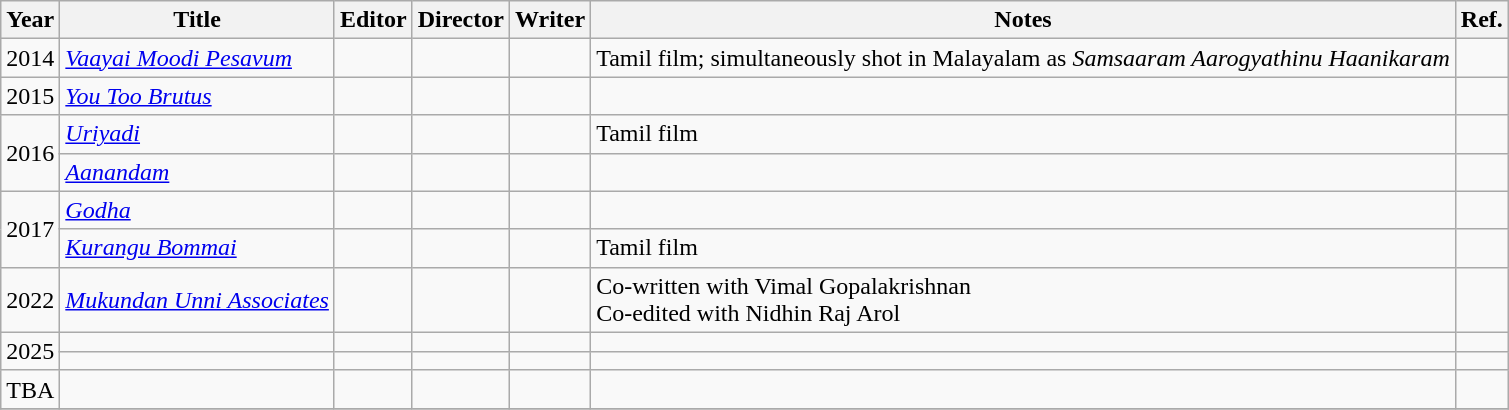<table class="wikitable">
<tr>
<th>Year</th>
<th>Title</th>
<th>Editor</th>
<th>Director</th>
<th>Writer</th>
<th>Notes</th>
<th>Ref.</th>
</tr>
<tr>
<td>2014</td>
<td><em><a href='#'>Vaayai Moodi Pesavum</a></em></td>
<td></td>
<td></td>
<td></td>
<td>Tamil film; simultaneously shot in Malayalam as <em>Samsaaram Aarogyathinu Haanikaram</em></td>
<td></td>
</tr>
<tr>
<td>2015</td>
<td><em><a href='#'>You Too Brutus</a></em></td>
<td></td>
<td></td>
<td></td>
<td></td>
<td></td>
</tr>
<tr>
<td rowspan=2>2016</td>
<td><em><a href='#'>Uriyadi</a></em></td>
<td></td>
<td></td>
<td></td>
<td>Tamil film</td>
<td></td>
</tr>
<tr>
<td><em><a href='#'>Aanandam</a></em></td>
<td></td>
<td></td>
<td></td>
<td></td>
<td></td>
</tr>
<tr>
<td rowspan=2>2017</td>
<td><em><a href='#'>Godha</a></em></td>
<td></td>
<td></td>
<td></td>
<td></td>
<td></td>
</tr>
<tr>
<td><em><a href='#'>Kurangu Bommai</a></em></td>
<td></td>
<td></td>
<td></td>
<td>Tamil film</td>
<td></td>
</tr>
<tr>
<td>2022</td>
<td><em><a href='#'>Mukundan Unni Associates</a></em></td>
<td></td>
<td></td>
<td></td>
<td>Co-written with Vimal Gopalakrishnan <br>Co-edited with Nidhin Raj Arol</td>
<td></td>
</tr>
<tr>
<td rowspan="2">2025</td>
<td></td>
<td></td>
<td></td>
<td></td>
<td></td>
<td></td>
</tr>
<tr>
<td></td>
<td></td>
<td></td>
<td></td>
<td></td>
<td></td>
</tr>
<tr>
<td>TBA</td>
<td></td>
<td></td>
<td></td>
<td></td>
<td></td>
<td></td>
</tr>
<tr>
</tr>
</table>
